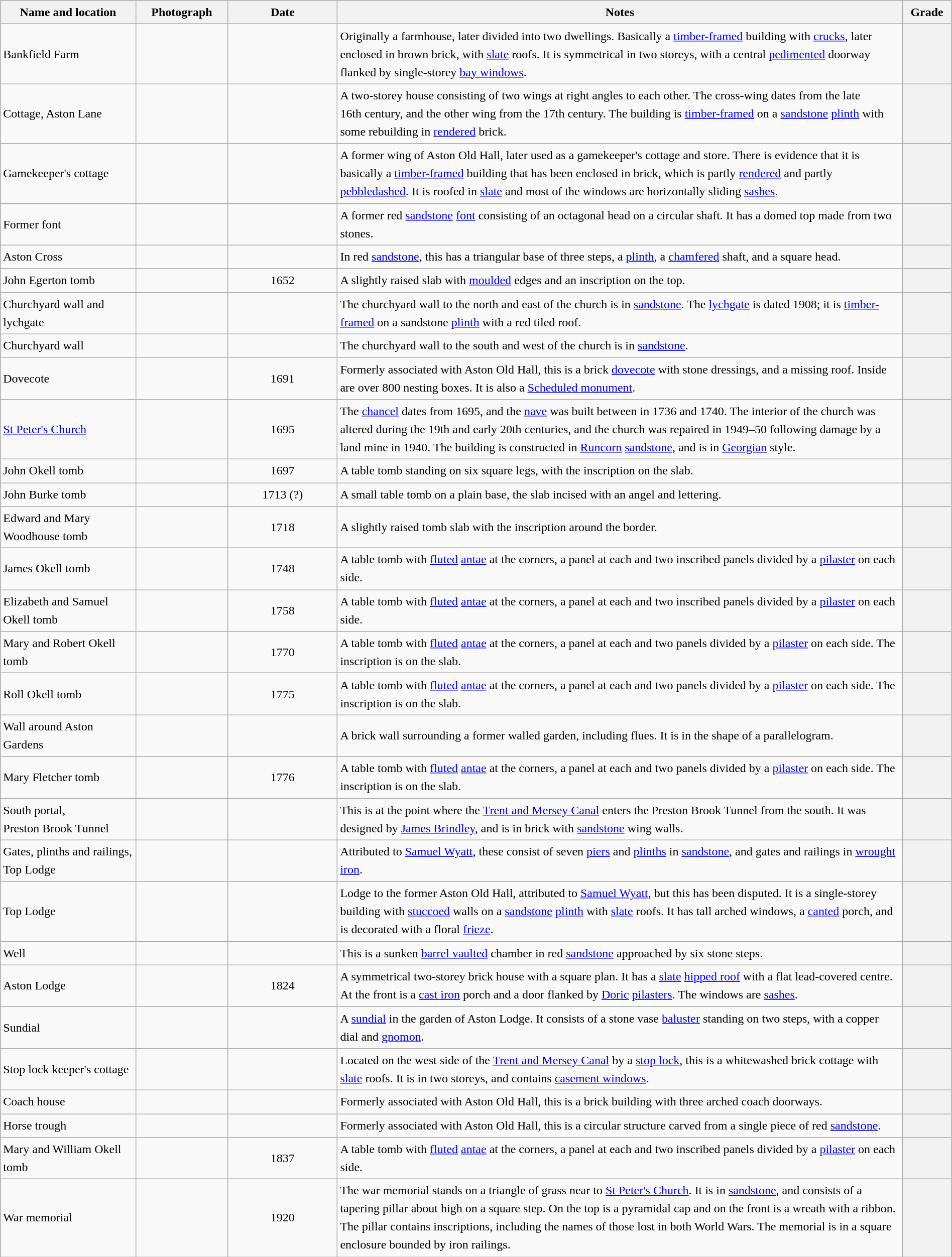<table class="wikitable sortable plainrowheaders" style="width:100%;border:0px;text-align:left;line-height:150%;">
<tr>
<th scope="col"  style="width:150px">Name and location</th>
<th scope="col"  style="width:100px" class="unsortable">Photograph</th>
<th scope="col"  style="width:120px">Date</th>
<th scope="col"  style="width:650px" class="unsortable">Notes</th>
<th scope="col"  style="width:50px">Grade</th>
</tr>
<tr>
<td>Bankfield Farm<br><small></small></td>
<td></td>
<td align="center"></td>
<td>Originally a farmhouse, later divided into two dwellings.  Basically a <a href='#'>timber-framed</a> building with <a href='#'>crucks</a>, later enclosed in brown brick, with <a href='#'>slate</a> roofs.  It is symmetrical in two storeys, with a central <a href='#'>pedimented</a> doorway flanked by single-storey <a href='#'>bay windows</a>.</td>
<th></th>
</tr>
<tr>
<td>Cottage, Aston Lane<br><small></small></td>
<td></td>
<td align="center"></td>
<td>A two-storey house consisting of two wings at right angles to each other.  The cross-wing dates from the late 16th century, and the other wing from the 17th century.  The building is <a href='#'>timber-framed</a> on a <a href='#'>sandstone</a> <a href='#'>plinth</a> with some rebuilding in <a href='#'>rendered</a> brick.</td>
<th></th>
</tr>
<tr>
<td>Gamekeeper's cottage<br><small></small></td>
<td></td>
<td align="center"></td>
<td>A former wing of Aston Old Hall, later used as a gamekeeper's cottage and store.  There is evidence that it is basically a <a href='#'>timber-framed</a> building that has been enclosed in brick, which is partly <a href='#'>rendered</a> and partly <a href='#'>pebbledashed</a>.  It is roofed in <a href='#'>slate</a> and most of the windows are horizontally sliding <a href='#'>sashes</a>.</td>
<th></th>
</tr>
<tr>
<td>Former font<br><small></small></td>
<td></td>
<td align="center"></td>
<td>A former red <a href='#'>sandstone</a> <a href='#'>font</a> consisting of an octagonal head on a circular shaft.  It has a domed top made from two stones.</td>
<th></th>
</tr>
<tr>
<td>Aston Cross<br><small></small></td>
<td></td>
<td align="center"></td>
<td>In red <a href='#'>sandstone</a>, this has a triangular base of three steps, a <a href='#'>plinth</a>, a <a href='#'>chamfered</a> shaft, and a square head.</td>
<th></th>
</tr>
<tr>
<td>John Egerton tomb<br><small></small></td>
<td></td>
<td align="center">1652</td>
<td>A slightly raised slab with <a href='#'>moulded</a> edges and an inscription on the top.</td>
<th></th>
</tr>
<tr>
<td>Churchyard wall and lychgate<br><small></small></td>
<td></td>
<td align="center"></td>
<td>The churchyard wall to the north and east of the church is in <a href='#'>sandstone</a>.  The <a href='#'>lychgate</a> is dated 1908; it is <a href='#'>timber-framed</a> on a sandstone <a href='#'>plinth</a> with a red tiled roof.</td>
<th></th>
</tr>
<tr>
<td>Churchyard wall<br><small></small></td>
<td></td>
<td align="center"></td>
<td>The churchyard wall to the south and west of the church is in <a href='#'>sandstone</a>.</td>
<th></th>
</tr>
<tr>
<td>Dovecote<br><small></small></td>
<td></td>
<td align="center">1691</td>
<td>Formerly associated with Aston Old Hall, this is a brick <a href='#'>dovecote</a> with stone dressings, and a missing roof.  Inside are over 800 nesting boxes.  It is also a <a href='#'>Scheduled monument</a>.</td>
<th></th>
</tr>
<tr>
<td><a href='#'>St Peter's Church</a><br><small></small></td>
<td></td>
<td align="center">1695</td>
<td>The <a href='#'>chancel</a> dates from 1695, and the <a href='#'>nave</a> was built between in 1736 and 1740.  The interior of the church was altered during the 19th and early 20th centuries, and the church was repaired in 1949–50 following damage by a land mine in 1940.  The building is constructed in <a href='#'>Runcorn</a> <a href='#'>sandstone</a>, and is in <a href='#'>Georgian</a> style.</td>
<th></th>
</tr>
<tr>
<td>John Okell tomb<br><small></small></td>
<td></td>
<td align="center">1697</td>
<td>A table tomb standing on six square legs, with the inscription on the slab.</td>
<th></th>
</tr>
<tr>
<td>John Burke tomb<br><small></small></td>
<td></td>
<td align="center">1713 (?)</td>
<td>A small table tomb on a plain base, the slab incised with an angel and lettering.</td>
<th></th>
</tr>
<tr>
<td>Edward and Mary Woodhouse tomb<br><small></small></td>
<td></td>
<td align="center">1718</td>
<td>A slightly raised tomb slab with the inscription around the border.</td>
<th></th>
</tr>
<tr>
<td>James Okell tomb<br><small></small></td>
<td></td>
<td align="center">1748</td>
<td>A table tomb with <a href='#'>fluted</a> <a href='#'>antae</a> at the corners, a panel at each and two inscribed panels divided by a <a href='#'>pilaster</a> on each side.</td>
<th></th>
</tr>
<tr>
<td>Elizabeth and Samuel Okell tomb<br><small></small></td>
<td></td>
<td align="center">1758</td>
<td>A table tomb with <a href='#'>fluted</a> <a href='#'>antae</a> at the corners, a panel at each and two inscribed panels divided by a <a href='#'>pilaster</a> on each side.</td>
<th></th>
</tr>
<tr>
<td>Mary and Robert Okell tomb<br><small></small></td>
<td></td>
<td align="center">1770</td>
<td>A table tomb with <a href='#'>fluted</a> <a href='#'>antae</a> at the corners, a panel at each and two panels divided by a <a href='#'>pilaster</a> on each side.  The inscription is on the slab.</td>
<th></th>
</tr>
<tr>
<td>Roll Okell tomb<br><small></small></td>
<td></td>
<td align="center">1775</td>
<td>A table tomb with <a href='#'>fluted</a> <a href='#'>antae</a> at the corners, a panel at each and two panels divided by a <a href='#'>pilaster</a> on each side.  The inscription is on the slab.</td>
<th></th>
</tr>
<tr>
<td>Wall around Aston Gardens<br><small></small></td>
<td></td>
<td align="center"></td>
<td>A brick wall surrounding a former walled garden, including flues.  It is in the shape of a parallelogram.</td>
<th></th>
</tr>
<tr>
<td>Mary Fletcher tomb<br><small></small></td>
<td></td>
<td align="center">1776</td>
<td>A table tomb with <a href='#'>fluted</a> <a href='#'>antae</a> at the corners, a panel at each and two panels divided by a <a href='#'>pilaster</a> on each side.  The inscription is on the slab.</td>
<th></th>
</tr>
<tr>
<td>South portal,<br>Preston Brook Tunnel<br><small></small></td>
<td></td>
<td align="center"></td>
<td>This is at the point where the <a href='#'>Trent and Mersey Canal</a> enters the Preston Brook Tunnel from the south.  It was designed by <a href='#'>James Brindley</a>, and is in brick with <a href='#'>sandstone</a> wing walls.</td>
<th></th>
</tr>
<tr>
<td>Gates, plinths and railings, Top Lodge<br><small></small></td>
<td></td>
<td align="center"></td>
<td>Attributed to <a href='#'>Samuel Wyatt</a>, these consist of seven <a href='#'>piers</a> and <a href='#'>plinths</a> in <a href='#'>sandstone</a>, and gates and railings in <a href='#'>wrought iron</a>.</td>
<th></th>
</tr>
<tr>
<td>Top Lodge<br><small></small></td>
<td></td>
<td align="center"></td>
<td>Lodge to the former Aston Old Hall, attributed to <a href='#'>Samuel Wyatt</a>, but this has been disputed.  It is a single-storey building with <a href='#'>stuccoed</a> walls on a <a href='#'>sandstone</a> <a href='#'>plinth</a> with <a href='#'>slate</a> roofs.  It has tall arched windows, a <a href='#'>canted</a> porch, and is decorated with a floral <a href='#'>frieze</a>.</td>
<th></th>
</tr>
<tr>
<td>Well<br><small></small></td>
<td></td>
<td align="center"></td>
<td>This is a sunken <a href='#'>barrel vaulted</a> chamber in red <a href='#'>sandstone</a> approached by six stone steps.</td>
<th></th>
</tr>
<tr>
<td>Aston Lodge<br><small></small></td>
<td></td>
<td align="center">1824</td>
<td>A symmetrical two-storey brick house with a square plan.  It has a <a href='#'>slate</a> <a href='#'>hipped roof</a> with a flat lead-covered centre.  At the front is a <a href='#'>cast iron</a> porch and a door flanked by <a href='#'>Doric</a> <a href='#'>pilasters</a>.  The windows are <a href='#'>sashes</a>.</td>
<th></th>
</tr>
<tr>
<td>Sundial<br><small></small></td>
<td></td>
<td align="center"></td>
<td>A <a href='#'>sundial</a> in the garden of Aston Lodge.  It consists of a stone vase <a href='#'>baluster</a> standing on two steps, with a copper dial and <a href='#'>gnomon</a>.</td>
<th></th>
</tr>
<tr>
<td>Stop lock keeper's cottage<br><small></small></td>
<td></td>
<td align="center"></td>
<td>Located on the west side of the <a href='#'>Trent and Mersey Canal</a> by a <a href='#'>stop lock</a>, this is a whitewashed brick cottage with <a href='#'>slate</a> roofs.  It is in two storeys, and contains <a href='#'>casement windows</a>.</td>
<th></th>
</tr>
<tr>
<td>Coach house<br><small></small></td>
<td></td>
<td align="center"></td>
<td>Formerly associated with Aston Old Hall, this is a brick building with three arched coach doorways.</td>
<th></th>
</tr>
<tr>
<td>Horse trough<br><small></small></td>
<td></td>
<td align="center"></td>
<td>Formerly associated with Aston Old Hall, this is a circular structure carved from a single piece of red <a href='#'>sandstone</a>.</td>
<th></th>
</tr>
<tr>
<td>Mary and William Okell tomb<br><small></small></td>
<td></td>
<td align="center">1837</td>
<td>A table tomb with <a href='#'>fluted</a> <a href='#'>antae</a> at the corners, a panel at each and two inscribed panels divided by a <a href='#'>pilaster</a> on each side.</td>
<th></th>
</tr>
<tr>
<td>War memorial<br><small></small></td>
<td></td>
<td align="center">1920</td>
<td>The war memorial stands on a triangle of grass near to <a href='#'>St Peter's Church</a>.  It is in <a href='#'>sandstone</a>, and consists of a tapering pillar about  high on a square step.  On the top is a pyramidal cap and on the front is a wreath with a ribbon.  The pillar contains inscriptions, including the names of those lost in both World Wars.  The memorial is in a square enclosure bounded by iron railings.</td>
<th></th>
</tr>
<tr>
</tr>
</table>
